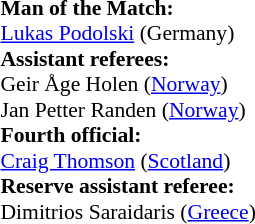<table style="width:100%; font-size:90%;">
<tr>
<td><br><strong>Man of the Match:</strong>
<br><a href='#'>Lukas Podolski</a> (Germany)<br><strong>Assistant referees:</strong>
<br>Geir Åge Holen (<a href='#'>Norway</a>)
<br>Jan Petter Randen (<a href='#'>Norway</a>)
<br><strong>Fourth official:</strong>
<br><a href='#'>Craig Thomson</a> (<a href='#'>Scotland</a>)
<br><strong>Reserve assistant referee:</strong>
<br>Dimitrios Saraidaris (<a href='#'>Greece</a>)</td>
</tr>
</table>
